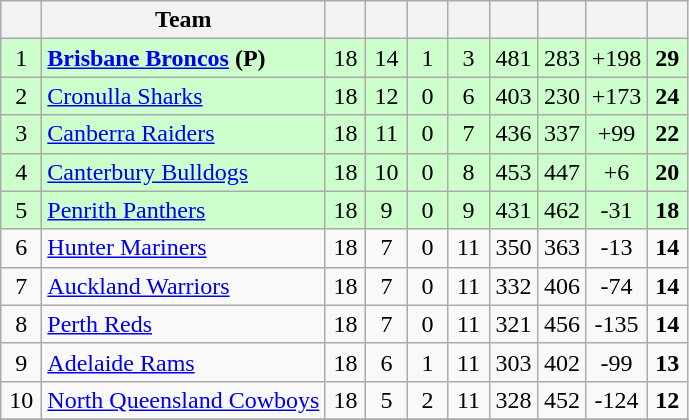<table class="wikitable" style="text-align:center;">
<tr>
<th width="20"></th>
<th>Team</th>
<th width="20"></th>
<th width="20"></th>
<th width="20"></th>
<th width="20"></th>
<th width="25"></th>
<th width="25"></th>
<th width="30"></th>
<th width="20"></th>
</tr>
<tr style="background: #ccffcc;">
<td>1</td>
<td style="text-align:left;"> <strong><a href='#'>Brisbane Broncos</a></strong> <strong>(P)</strong></td>
<td>18</td>
<td>14</td>
<td>1</td>
<td>3</td>
<td>481</td>
<td>283</td>
<td>+198</td>
<td><strong>29</strong></td>
</tr>
<tr style="background: #ccffcc;">
<td>2</td>
<td style="text-align:left;"> <a href='#'>Cronulla Sharks</a></td>
<td>18</td>
<td>12</td>
<td>0</td>
<td>6</td>
<td>403</td>
<td>230</td>
<td>+173</td>
<td><strong>24</strong></td>
</tr>
<tr style="background: #ccffcc;">
<td>3</td>
<td style="text-align:left;"> <a href='#'>Canberra Raiders</a></td>
<td>18</td>
<td>11</td>
<td>0</td>
<td>7</td>
<td>436</td>
<td>337</td>
<td>+99</td>
<td><strong>22</strong></td>
</tr>
<tr style="background: #ccffcc;">
<td>4</td>
<td style="text-align:left;"> <a href='#'>Canterbury Bulldogs</a></td>
<td>18</td>
<td>10</td>
<td>0</td>
<td>8</td>
<td>453</td>
<td>447</td>
<td>+6</td>
<td><strong>20</strong></td>
</tr>
<tr style="background: #ccffcc;">
<td>5</td>
<td style="text-align:left;"> <a href='#'>Penrith Panthers</a></td>
<td>18</td>
<td>9</td>
<td>0</td>
<td>9</td>
<td>431</td>
<td>462</td>
<td>-31</td>
<td><strong>18</strong></td>
</tr>
<tr>
<td>6</td>
<td style="text-align:left;"> <a href='#'>Hunter Mariners</a></td>
<td>18</td>
<td>7</td>
<td>0</td>
<td>11</td>
<td>350</td>
<td>363</td>
<td>-13</td>
<td><strong>14</strong></td>
</tr>
<tr>
<td>7</td>
<td style="text-align:left;"> <a href='#'>Auckland Warriors</a></td>
<td>18</td>
<td>7</td>
<td>0</td>
<td>11</td>
<td>332</td>
<td>406</td>
<td>-74</td>
<td><strong>14</strong></td>
</tr>
<tr>
<td>8</td>
<td style="text-align:left;"> <a href='#'>Perth Reds</a></td>
<td>18</td>
<td>7</td>
<td>0</td>
<td>11</td>
<td>321</td>
<td>456</td>
<td>-135</td>
<td><strong>14</strong></td>
</tr>
<tr>
<td>9</td>
<td style="text-align:left;"> <a href='#'>Adelaide Rams</a></td>
<td>18</td>
<td>6</td>
<td>1</td>
<td>11</td>
<td>303</td>
<td>402</td>
<td>-99</td>
<td><strong>13</strong></td>
</tr>
<tr>
<td>10</td>
<td style="text-align:left;"> <a href='#'>North Queensland Cowboys</a></td>
<td>18</td>
<td>5</td>
<td>2</td>
<td>11</td>
<td>328</td>
<td>452</td>
<td>-124</td>
<td><strong>12</strong></td>
</tr>
<tr>
</tr>
</table>
